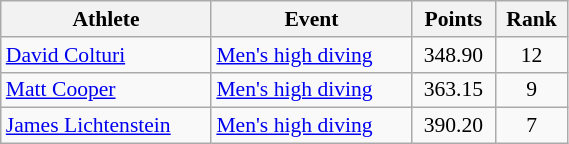<table class="wikitable" style="text-align:center; font-size:90%; width:30%;">
<tr>
<th>Athlete</th>
<th>Event</th>
<th>Points</th>
<th>Rank</th>
</tr>
<tr>
<td align=left><a href='#'>David Colturi</a></td>
<td align=left><a href='#'>Men's high diving</a></td>
<td>348.90</td>
<td>12</td>
</tr>
<tr>
<td align=left><a href='#'>Matt Cooper</a></td>
<td align=left><a href='#'>Men's high diving</a></td>
<td>363.15</td>
<td>9</td>
</tr>
<tr>
<td align=left><a href='#'>James Lichtenstein</a></td>
<td align=left><a href='#'>Men's high diving</a></td>
<td>390.20</td>
<td>7</td>
</tr>
</table>
